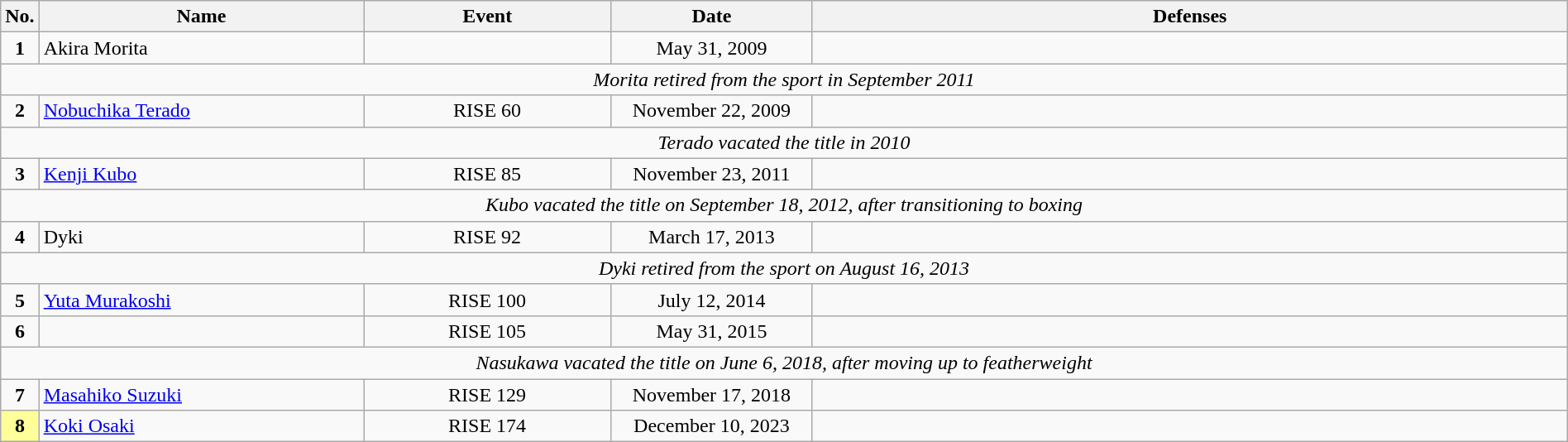<table class="wikitable" style="width:100%; font-size:100%;">
<tr>
<th style= width:1%;">No.</th>
<th style= width:21%;">Name</th>
<th style= width:16%;">Event</th>
<th style=width:13%;">Date</th>
<th style= width:49%;">Defenses</th>
</tr>
<tr>
<td align=center><strong>1</strong></td>
<td align=left> Akira Morita <br></td>
<td align=left></td>
<td align=center>May 31, 2009</td>
<td align=left></td>
</tr>
<tr>
<td colspan=5 align=center><em>Morita retired from the sport in September 2011</em></td>
</tr>
<tr>
<td align=center><strong>2</strong></td>
<td align=left> <a href='#'>Nobuchika Terado</a><br></td>
<td align=center>RISE 60 <br></td>
<td align=center>November 22, 2009</td>
<td align=left></td>
</tr>
<tr>
<td colspan=5 align=center><em>Terado vacated the title in 2010</em></td>
</tr>
<tr>
<td align=center><strong>3</strong></td>
<td align=left> <a href='#'>Kenji Kubo</a> <br></td>
<td align=center>RISE 85 <br></td>
<td align=center>November 23, 2011</td>
<td align=left></td>
</tr>
<tr>
<td colspan=5 align=center><em>Kubo vacated the title on September 18, 2012, after transitioning to boxing</em></td>
</tr>
<tr>
<td align=center><strong>4</strong></td>
<td align=left> Dyki <br></td>
<td align=center>RISE 92 <br></td>
<td align=center>March 17, 2013</td>
<td align=left></td>
</tr>
<tr>
<td colspan=5 align=center><em>Dyki retired from the sport on August 16, 2013</em></td>
</tr>
<tr>
<td align=center><strong>5</strong></td>
<td align=left> <a href='#'>Yuta Murakoshi</a> <br></td>
<td align=center>RISE 100 <br></td>
<td align=center>July 12, 2014</td>
<td align=left></td>
</tr>
<tr>
<td align=center><strong>6</strong></td>
<td align=left><br></td>
<td align=center>RISE 105 <br></td>
<td align=center>May 31, 2015</td>
<td align=left></td>
</tr>
<tr>
<td colspan=5 align=center><em>Nasukawa vacated the title on June 6, 2018, after moving up to featherweight</em></td>
</tr>
<tr>
<td align=center><strong>7</strong></td>
<td align=left> <a href='#'>Masahiko Suzuki</a> <br></td>
<td align=center>RISE 129 <br></td>
<td align=center>November 17, 2018</td>
<td align=left><br></td>
</tr>
<tr>
<td align=center bgcolor="#FFFF99"><strong>8</strong></td>
<td align=left> <a href='#'>Koki Osaki</a> <br></td>
<td align=center>RISE 174 <br></td>
<td align=center>December 10, 2023</td>
<td align=left></td>
</tr>
</table>
